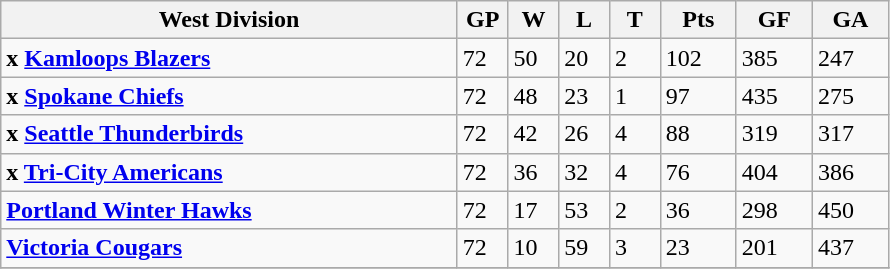<table class="wikitable">
<tr>
<th width="45%">West Division</th>
<th width="5%">GP</th>
<th width="5%">W</th>
<th width="5%">L</th>
<th width="5%">T</th>
<th width="7.5%">Pts</th>
<th width="7.5%">GF</th>
<th width="7.5%">GA</th>
</tr>
<tr>
<td><strong>x <a href='#'>Kamloops Blazers</a></strong></td>
<td>72</td>
<td>50</td>
<td>20</td>
<td>2</td>
<td>102</td>
<td>385</td>
<td>247</td>
</tr>
<tr>
<td><strong>x <a href='#'>Spokane Chiefs</a></strong></td>
<td>72</td>
<td>48</td>
<td>23</td>
<td>1</td>
<td>97</td>
<td>435</td>
<td>275</td>
</tr>
<tr>
<td><strong>x <a href='#'>Seattle Thunderbirds</a></strong></td>
<td>72</td>
<td>42</td>
<td>26</td>
<td>4</td>
<td>88</td>
<td>319</td>
<td>317</td>
</tr>
<tr>
<td><strong>x <a href='#'>Tri-City Americans</a></strong></td>
<td>72</td>
<td>36</td>
<td>32</td>
<td>4</td>
<td>76</td>
<td>404</td>
<td>386</td>
</tr>
<tr>
<td><strong><a href='#'>Portland Winter Hawks</a></strong></td>
<td>72</td>
<td>17</td>
<td>53</td>
<td>2</td>
<td>36</td>
<td>298</td>
<td>450</td>
</tr>
<tr>
<td><strong><a href='#'>Victoria Cougars</a></strong></td>
<td>72</td>
<td>10</td>
<td>59</td>
<td>3</td>
<td>23</td>
<td>201</td>
<td>437</td>
</tr>
<tr>
</tr>
</table>
